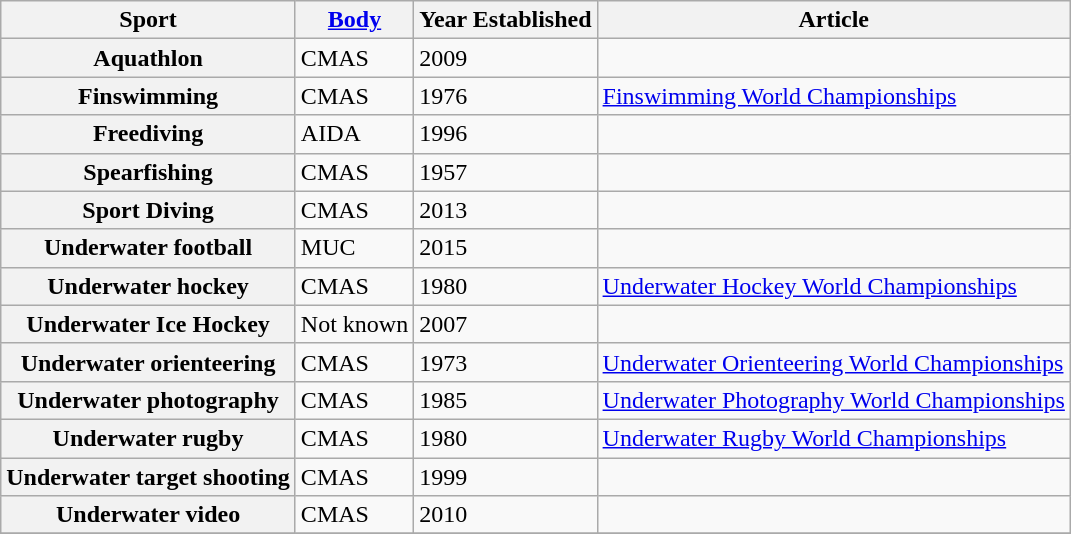<table class="wikitable plainrowheaders">
<tr>
<th scope="col">Sport</th>
<th scope="col"><a href='#'>Body</a></th>
<th scope="col">Year Established</th>
<th scope="col">Article</th>
</tr>
<tr>
<th scope="row">Aquathlon</th>
<td>CMAS</td>
<td>2009</td>
<td></td>
</tr>
<tr>
<th scope="row">Finswimming</th>
<td>CMAS</td>
<td>1976</td>
<td><a href='#'>Finswimming World Championships</a></td>
</tr>
<tr>
<th scope="row">Freediving</th>
<td>AIDA</td>
<td>1996</td>
<td></td>
</tr>
<tr>
<th scope="row">Spearfishing</th>
<td>CMAS</td>
<td>1957</td>
<td></td>
</tr>
<tr>
<th scope="row">Sport Diving</th>
<td>CMAS</td>
<td>2013</td>
<td></td>
</tr>
<tr>
<th scope="row">Underwater football</th>
<td>MUC</td>
<td>2015</td>
<td></td>
</tr>
<tr>
<th scope="row">Underwater hockey</th>
<td>CMAS</td>
<td>1980</td>
<td><a href='#'>Underwater Hockey World Championships</a></td>
</tr>
<tr>
<th scope="row">Underwater Ice Hockey</th>
<td>Not known</td>
<td>2007</td>
<td></td>
</tr>
<tr>
<th scope="row">Underwater orienteering</th>
<td>CMAS</td>
<td>1973</td>
<td><a href='#'>Underwater Orienteering World Championships</a></td>
</tr>
<tr>
<th scope="row">Underwater photography</th>
<td>CMAS</td>
<td>1985</td>
<td><a href='#'>Underwater Photography World Championships</a></td>
</tr>
<tr>
<th scope="row">Underwater rugby</th>
<td>CMAS</td>
<td>1980</td>
<td><a href='#'>Underwater Rugby World Championships</a></td>
</tr>
<tr>
<th scope="row">Underwater target shooting</th>
<td>CMAS</td>
<td>1999</td>
<td></td>
</tr>
<tr>
<th scope="row">Underwater video</th>
<td>CMAS</td>
<td>2010</td>
<td></td>
</tr>
<tr>
</tr>
</table>
